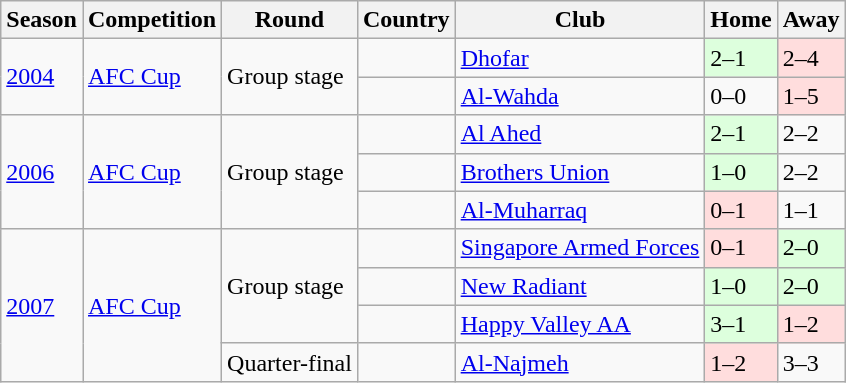<table class="wikitable">
<tr>
<th>Season</th>
<th>Competition</th>
<th>Round</th>
<th>Country</th>
<th>Club</th>
<th>Home</th>
<th>Away</th>
</tr>
<tr>
<td rowspan="2"><a href='#'>2004</a></td>
<td rowspan="2"><a href='#'>AFC Cup</a></td>
<td rowspan="2">Group stage</td>
<td></td>
<td><a href='#'>Dhofar</a></td>
<td style="background:#dfd;">2–1</td>
<td style="background:#fdd;">2–4</td>
</tr>
<tr>
<td></td>
<td><a href='#'>Al-Wahda</a></td>
<td>0–0</td>
<td style="background:#fdd;">1–5</td>
</tr>
<tr>
<td rowspan="3"><a href='#'>2006</a></td>
<td rowspan="3"><a href='#'>AFC Cup</a></td>
<td rowspan="3">Group stage</td>
<td></td>
<td><a href='#'>Al Ahed</a></td>
<td style="background:#dfd;">2–1</td>
<td>2–2</td>
</tr>
<tr>
<td></td>
<td><a href='#'>Brothers Union</a></td>
<td style="background:#dfd;">1–0</td>
<td>2–2</td>
</tr>
<tr>
<td></td>
<td><a href='#'>Al-Muharraq</a></td>
<td style="background:#fdd;">0–1</td>
<td>1–1</td>
</tr>
<tr>
<td rowspan="4"><a href='#'>2007</a></td>
<td rowspan="4"><a href='#'>AFC Cup</a></td>
<td rowspan="3">Group stage</td>
<td></td>
<td><a href='#'>Singapore Armed Forces</a></td>
<td style="background:#fdd;">0–1</td>
<td style="background:#dfd;">2–0</td>
</tr>
<tr>
<td></td>
<td><a href='#'>New Radiant</a></td>
<td style="background:#dfd;">1–0</td>
<td style="background:#dfd;">2–0</td>
</tr>
<tr>
<td></td>
<td><a href='#'>Happy Valley AA</a></td>
<td style="background:#dfd;">3–1</td>
<td style="background:#fdd;">1–2</td>
</tr>
<tr>
<td>Quarter-final</td>
<td></td>
<td><a href='#'>Al-Najmeh</a></td>
<td style="background:#fdd;">1–2</td>
<td>3–3</td>
</tr>
</table>
